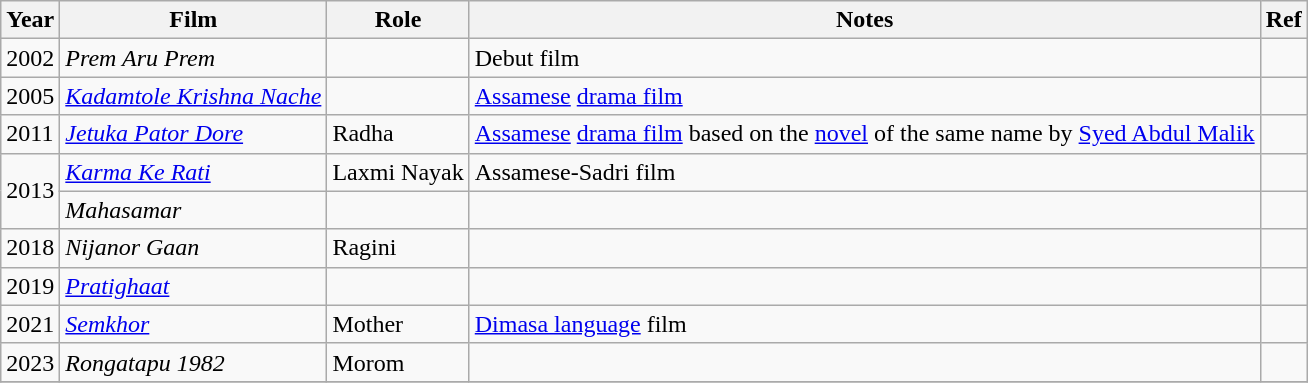<table class="wikitable">
<tr>
<th>Year</th>
<th>Film</th>
<th>Role</th>
<th>Notes</th>
<th>Ref</th>
</tr>
<tr>
<td>2002</td>
<td><em>Prem Aru Prem</em></td>
<td></td>
<td>Debut film</td>
<td></td>
</tr>
<tr>
<td>2005</td>
<td><em><a href='#'>Kadamtole Krishna Nache</a></em></td>
<td></td>
<td><a href='#'>Assamese</a> <a href='#'>drama film</a></td>
<td></td>
</tr>
<tr>
<td>2011</td>
<td><em><a href='#'>Jetuka Pator Dore</a></em></td>
<td>Radha</td>
<td><a href='#'>Assamese</a> <a href='#'>drama film</a> based on the <a href='#'>novel</a> of the same name by <a href='#'>Syed Abdul Malik</a></td>
<td></td>
</tr>
<tr>
<td rowspan="2">2013</td>
<td><em><a href='#'>Karma Ke Rati</a></em></td>
<td>Laxmi Nayak</td>
<td>Assamese-Sadri film</td>
<td></td>
</tr>
<tr>
<td><em>Mahasamar</em></td>
<td></td>
<td></td>
<td></td>
</tr>
<tr>
<td>2018</td>
<td><em>Nijanor Gaan</em></td>
<td>Ragini</td>
<td></td>
<td></td>
</tr>
<tr>
<td>2019</td>
<td><em><a href='#'>Pratighaat</a></em></td>
<td></td>
<td></td>
<td></td>
</tr>
<tr>
<td>2021</td>
<td><em><a href='#'>Semkhor</a></em></td>
<td>Mother</td>
<td><a href='#'>Dimasa language</a> film</td>
<td></td>
</tr>
<tr>
<td>2023</td>
<td><em>Rongatapu 1982</em></td>
<td>Morom</td>
<td></td>
<td></td>
</tr>
<tr>
</tr>
</table>
